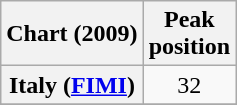<table class="wikitable plainrowheaders sortable" style="text-align:center;">
<tr>
<th>Chart (2009)</th>
<th>Peak<br>position</th>
</tr>
<tr>
<th scope="row">Italy (<a href='#'>FIMI</a>)</th>
<td>32</td>
</tr>
<tr>
</tr>
</table>
